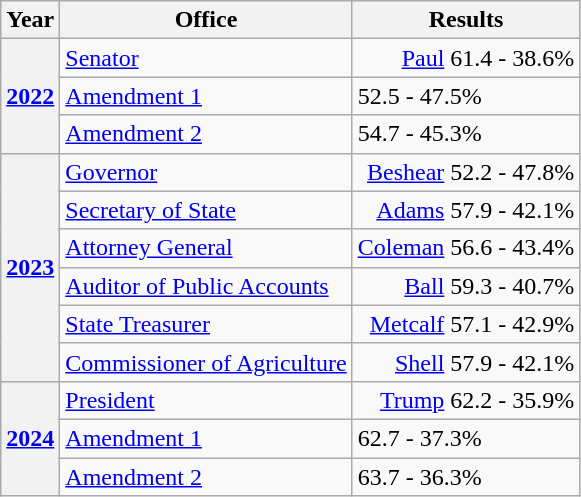<table class=wikitable>
<tr>
<th>Year</th>
<th>Office</th>
<th>Results</th>
</tr>
<tr>
<th rowspan=3><a href='#'>2022</a></th>
<td><a href='#'>Senator</a></td>
<td align="right" ><a href='#'>Paul</a> 61.4 - 38.6%</td>
</tr>
<tr>
<td><a href='#'>Amendment 1</a></td>
<td> 52.5 - 47.5%</td>
</tr>
<tr>
<td><a href='#'>Amendment 2</a></td>
<td> 54.7 - 45.3%</td>
</tr>
<tr>
<th rowspan=6><a href='#'>2023</a></th>
<td><a href='#'>Governor</a></td>
<td align="right" ><a href='#'>Beshear</a> 52.2 - 47.8%</td>
</tr>
<tr>
<td><a href='#'>Secretary of State</a></td>
<td align="right" ><a href='#'>Adams</a> 57.9 - 42.1%</td>
</tr>
<tr>
<td><a href='#'>Attorney General</a></td>
<td align="right" ><a href='#'>Coleman</a> 56.6 - 43.4%</td>
</tr>
<tr>
<td><a href='#'>Auditor of Public Accounts</a></td>
<td align="right" ><a href='#'>Ball</a> 59.3 - 40.7%</td>
</tr>
<tr>
<td><a href='#'>State Treasurer</a></td>
<td align="right" ><a href='#'>Metcalf</a> 57.1 - 42.9%</td>
</tr>
<tr>
<td><a href='#'>Commissioner of Agriculture</a></td>
<td align="right" ><a href='#'>Shell</a> 57.9 - 42.1%</td>
</tr>
<tr>
<th rowspan=3><a href='#'>2024</a></th>
<td><a href='#'>President</a></td>
<td align="right" ><a href='#'>Trump</a> 62.2 - 35.9%</td>
</tr>
<tr>
<td><a href='#'>Amendment 1</a></td>
<td> 62.7 - 37.3%</td>
</tr>
<tr>
<td><a href='#'>Amendment 2</a></td>
<td> 63.7 - 36.3%</td>
</tr>
</table>
